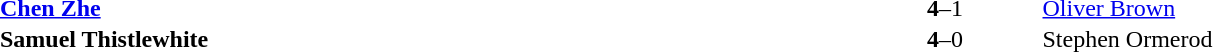<table width="100%" cellspacing="1">
<tr>
<th width=45%></th>
<th width=10%></th>
<th width=45%></th>
</tr>
<tr>
<td> <strong><a href='#'>Chen Zhe</a></strong></td>
<td align="center"><strong>4</strong>–1</td>
<td> <a href='#'>Oliver Brown</a></td>
</tr>
<tr>
<td> <strong>Samuel Thistlewhite</strong></td>
<td align="center"><strong>4</strong>–0</td>
<td> Stephen Ormerod</td>
</tr>
</table>
